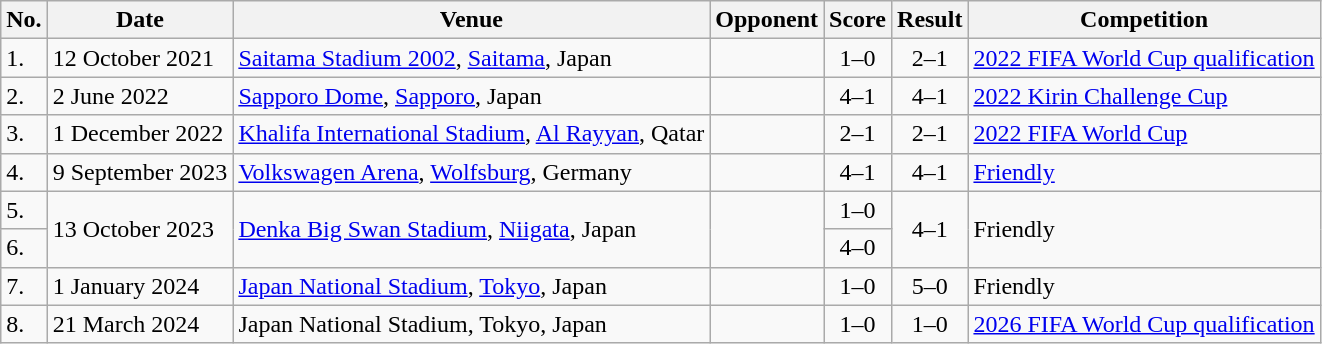<table class="wikitable">
<tr>
<th>No.</th>
<th>Date</th>
<th>Venue</th>
<th>Opponent</th>
<th>Score</th>
<th>Result</th>
<th>Competition</th>
</tr>
<tr>
<td>1.</td>
<td>12 October 2021</td>
<td><a href='#'>Saitama Stadium 2002</a>, <a href='#'>Saitama</a>, Japan</td>
<td></td>
<td align=center>1–0</td>
<td align="center">2–1</td>
<td><a href='#'>2022 FIFA World Cup qualification</a></td>
</tr>
<tr>
<td>2.</td>
<td>2 June 2022</td>
<td><a href='#'>Sapporo Dome</a>, <a href='#'>Sapporo</a>, Japan</td>
<td></td>
<td align=center>4–1</td>
<td align="center">4–1</td>
<td><a href='#'>2022 Kirin Challenge Cup</a></td>
</tr>
<tr>
<td>3.</td>
<td>1 December 2022</td>
<td><a href='#'>Khalifa International Stadium</a>, <a href='#'>Al Rayyan</a>, Qatar</td>
<td></td>
<td align=center>2–1</td>
<td align="center">2–1</td>
<td><a href='#'>2022 FIFA World Cup</a></td>
</tr>
<tr>
<td>4.</td>
<td>9 September 2023</td>
<td><a href='#'>Volkswagen Arena</a>, <a href='#'>Wolfsburg</a>, Germany</td>
<td></td>
<td align=center>4–1</td>
<td align="center">4–1</td>
<td><a href='#'>Friendly</a></td>
</tr>
<tr>
<td>5.</td>
<td rowspan=2>13 October 2023</td>
<td rowspan=2><a href='#'>Denka Big Swan Stadium</a>, <a href='#'>Niigata</a>, Japan</td>
<td rowspan=2></td>
<td align=center>1–0</td>
<td align="center" rowspan=2>4–1</td>
<td rowspan=2>Friendly</td>
</tr>
<tr>
<td>6.</td>
<td align=center>4–0</td>
</tr>
<tr>
<td>7.</td>
<td>1 January 2024</td>
<td><a href='#'>Japan National Stadium</a>, <a href='#'>Tokyo</a>, Japan</td>
<td></td>
<td align=center>1–0</td>
<td align="center">5–0</td>
<td>Friendly</td>
</tr>
<tr>
<td>8.</td>
<td>21 March 2024</td>
<td>Japan National Stadium, Tokyo, Japan</td>
<td></td>
<td align=center>1–0</td>
<td align="center">1–0</td>
<td><a href='#'>2026 FIFA World Cup qualification</a></td>
</tr>
</table>
